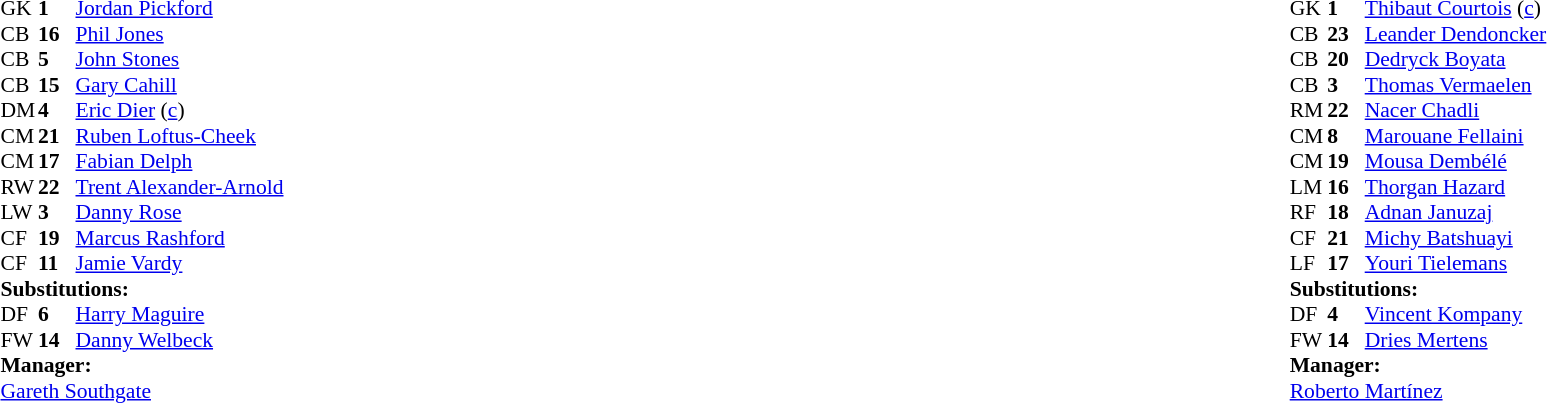<table width="100%">
<tr>
<td valign="top" width="40%"><br><table style="font-size:90%" cellspacing="0" cellpadding="0">
<tr>
<th width=25></th>
<th width=25></th>
</tr>
<tr>
<td>GK</td>
<td><strong>1</strong></td>
<td><a href='#'>Jordan Pickford</a></td>
</tr>
<tr>
<td>CB</td>
<td><strong>16</strong></td>
<td><a href='#'>Phil Jones</a></td>
</tr>
<tr>
<td>CB</td>
<td><strong>5</strong></td>
<td><a href='#'>John Stones</a></td>
<td></td>
<td></td>
</tr>
<tr>
<td>CB</td>
<td><strong>15</strong></td>
<td><a href='#'>Gary Cahill</a></td>
</tr>
<tr>
<td>DM</td>
<td><strong>4</strong></td>
<td><a href='#'>Eric Dier</a> (<a href='#'>c</a>)</td>
</tr>
<tr>
<td>CM</td>
<td><strong>21</strong></td>
<td><a href='#'>Ruben Loftus-Cheek</a></td>
</tr>
<tr>
<td>CM</td>
<td><strong>17</strong></td>
<td><a href='#'>Fabian Delph</a></td>
</tr>
<tr>
<td>RW</td>
<td><strong>22</strong></td>
<td><a href='#'>Trent Alexander-Arnold</a></td>
<td></td>
<td></td>
</tr>
<tr>
<td>LW</td>
<td><strong>3</strong></td>
<td><a href='#'>Danny Rose</a></td>
</tr>
<tr>
<td>CF</td>
<td><strong>19</strong></td>
<td><a href='#'>Marcus Rashford</a></td>
</tr>
<tr>
<td>CF</td>
<td><strong>11</strong></td>
<td><a href='#'>Jamie Vardy</a></td>
</tr>
<tr>
<td colspan=3><strong>Substitutions:</strong></td>
</tr>
<tr>
<td>DF</td>
<td><strong>6</strong></td>
<td><a href='#'>Harry Maguire</a></td>
<td></td>
<td></td>
</tr>
<tr>
<td>FW</td>
<td><strong>14</strong></td>
<td><a href='#'>Danny Welbeck</a></td>
<td></td>
<td></td>
</tr>
<tr>
<td colspan=3><strong>Manager:</strong></td>
</tr>
<tr>
<td colspan=3><a href='#'>Gareth Southgate</a></td>
</tr>
</table>
</td>
<td valign="top"></td>
<td valign="top" width="50%"><br><table style="font-size:90%; margin:auto" cellspacing="0" cellpadding="0">
<tr>
<th width=25></th>
<th width=25></th>
</tr>
<tr>
<td>GK</td>
<td><strong>1</strong></td>
<td><a href='#'>Thibaut Courtois</a> (<a href='#'>c</a>)</td>
</tr>
<tr>
<td>CB</td>
<td><strong>23</strong></td>
<td><a href='#'>Leander Dendoncker</a></td>
<td></td>
</tr>
<tr>
<td>CB</td>
<td><strong>20</strong></td>
<td><a href='#'>Dedryck Boyata</a></td>
</tr>
<tr>
<td>CB</td>
<td><strong>3</strong></td>
<td><a href='#'>Thomas Vermaelen</a></td>
<td></td>
<td></td>
</tr>
<tr>
<td>RM</td>
<td><strong>22</strong></td>
<td><a href='#'>Nacer Chadli</a></td>
</tr>
<tr>
<td>CM</td>
<td><strong>8</strong></td>
<td><a href='#'>Marouane Fellaini</a></td>
</tr>
<tr>
<td>CM</td>
<td><strong>19</strong></td>
<td><a href='#'>Mousa Dembélé</a></td>
</tr>
<tr>
<td>LM</td>
<td><strong>16</strong></td>
<td><a href='#'>Thorgan Hazard</a></td>
</tr>
<tr>
<td>RF</td>
<td><strong>18</strong></td>
<td><a href='#'>Adnan Januzaj</a></td>
<td></td>
<td></td>
</tr>
<tr>
<td>CF</td>
<td><strong>21</strong></td>
<td><a href='#'>Michy Batshuayi</a></td>
</tr>
<tr>
<td>LF</td>
<td><strong>17</strong></td>
<td><a href='#'>Youri Tielemans</a></td>
<td></td>
</tr>
<tr>
<td colspan=3><strong>Substitutions:</strong></td>
</tr>
<tr>
<td>DF</td>
<td><strong>4</strong></td>
<td><a href='#'>Vincent Kompany</a></td>
<td></td>
<td></td>
</tr>
<tr>
<td>FW</td>
<td><strong>14</strong></td>
<td><a href='#'>Dries Mertens</a></td>
<td></td>
<td></td>
</tr>
<tr>
<td colspan=3><strong>Manager:</strong></td>
</tr>
<tr>
<td colspan=3> <a href='#'>Roberto Martínez</a></td>
</tr>
</table>
</td>
</tr>
</table>
